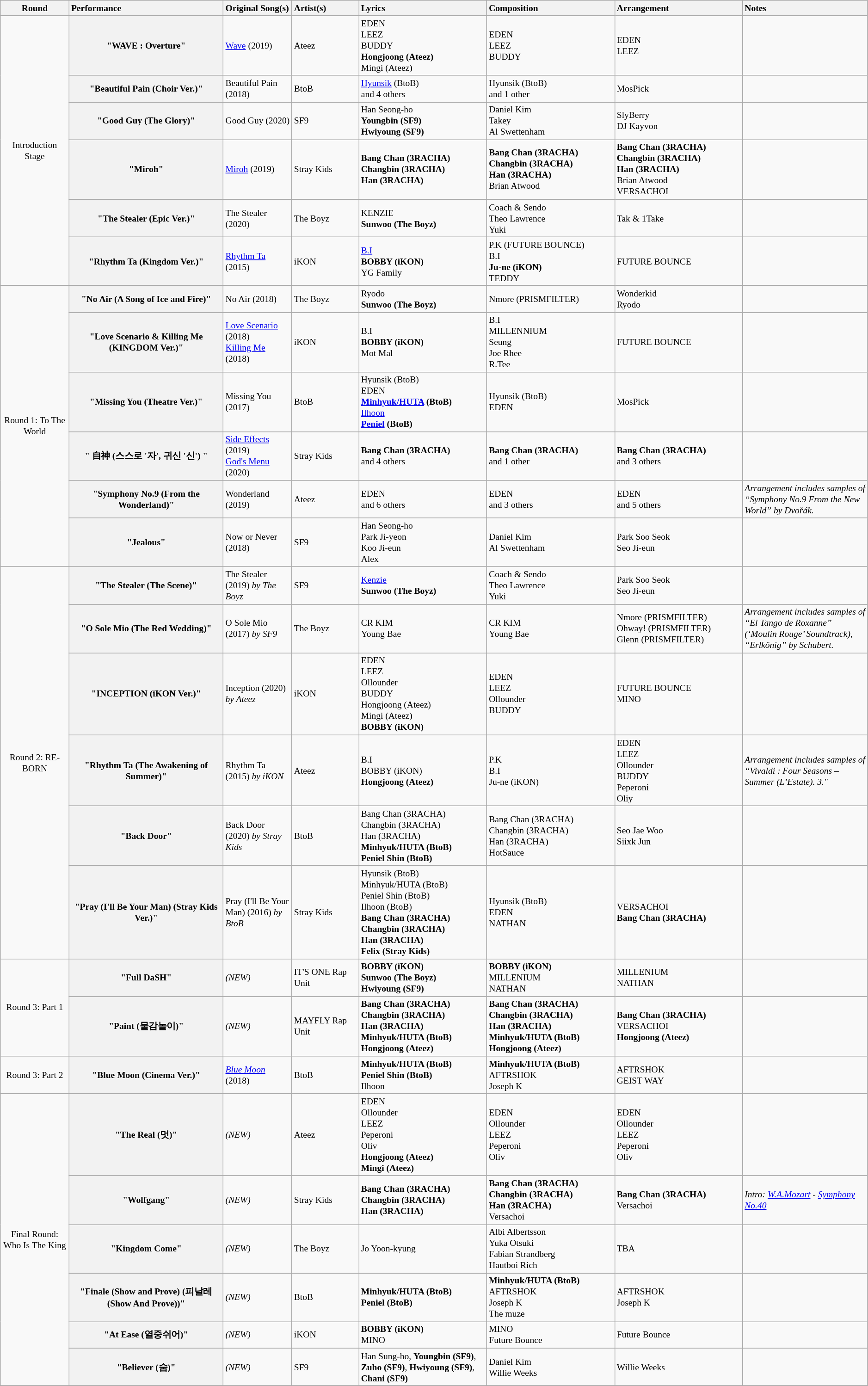<table class="wikitable sortable plainrowheaders" style="text-align:left;vertical-align:top;font-size:small">
<tr>
<th scope="col" width="100" style="text-align:center">Round</th>
<th scope="col" width="250" style="text-align:left">Performance</th>
<th scope="col" width="100" style="text-align:left">Original Song(s)</th>
<th scope="col" width="100" style="text-align:left">Artist(s)</th>
<th scope="col" class="unsortable" width="200" style="text-align:left">Lyrics</th>
<th scope="col" class="unsortable" width="200" style="text-align:left">Composition</th>
<th scope="col" class="unsortable" width="200" style="text-align:left">Arrangement</th>
<th scope="col" width="200" style="text-align:left">Notes</th>
</tr>
<tr>
<td rowspan="6" style="text-align:center">Introduction Stage</td>
<th scope="row"> "WAVE : Overture"</th>
<td><a href='#'>Wave</a> (2019)</td>
<td>Ateez</td>
<td>EDEN <br> LEEZ <br> BUDDY <br> <strong>Hongjoong (Ateez)</strong> <br> Mingi (Ateez)</td>
<td>EDEN <br> LEEZ <br> BUDDY</td>
<td>EDEN <br> LEEZ</td>
<td></td>
</tr>
<tr>
<th scope="row"> "Beautiful Pain (Choir Ver.)"</th>
<td>Beautiful Pain (2018)</td>
<td>BtoB</td>
<td><a href='#'>Hyunsik</a> (BtoB) <br> and 4 others</td>
<td>Hyunsik (BtoB) <br> and 1 other</td>
<td>MosPick</td>
<td></td>
</tr>
<tr>
<th scope="row"> "Good Guy (The Glory)"</th>
<td>Good Guy (2020)</td>
<td>SF9</td>
<td>Han Seong-ho <br> <strong>Youngbin (SF9)</strong> <br> <strong>Hwiyoung (SF9)</strong></td>
<td>Daniel Kim <br> Takey <br> Al Swettenham</td>
<td>SlyBerry <br> DJ Kayvon</td>
<td></td>
</tr>
<tr>
<th scope="row"> "Miroh"</th>
<td><a href='#'>Miroh</a> (2019)</td>
<td>Stray Kids</td>
<td><strong>Bang Chan (3RACHA)</strong> <br> <strong>Changbin (3RACHA)</strong> <br> <strong>Han (3RACHA)</strong></td>
<td><strong>Bang Chan (3RACHA)</strong> <br> <strong>Changbin (3RACHA)</strong> <br> <strong>Han (3RACHA)</strong> <br> Brian Atwood</td>
<td><strong>Bang Chan (3RACHA)</strong> <br> <strong>Changbin (3RACHA)</strong> <br> <strong>Han (3RACHA)</strong> <br> Brian Atwood <br> VERSACHOI</td>
<td></td>
</tr>
<tr>
<th scope="row"> "The Stealer (Epic Ver.)"</th>
<td>The Stealer (2020)</td>
<td>The Boyz</td>
<td>KENZIE <br> <strong>Sunwoo (The Boyz)</strong></td>
<td>Coach & Sendo <br> Theo Lawrence <br> Yuki</td>
<td>Tak & 1Take</td>
<td></td>
</tr>
<tr>
<th scope="row"> "Rhythm Ta (Kingdom Ver.)"</th>
<td><a href='#'>Rhythm Ta</a> (2015)</td>
<td>iKON</td>
<td><a href='#'>B.I</a> <br> <strong>BOBBY (iKON)</strong> <br> YG Family</td>
<td>P.K (FUTURE BOUNCE) <br> B.I <br> <strong>Ju-ne (iKON)</strong> <br> TEDDY</td>
<td>FUTURE BOUNCE</td>
<td></td>
</tr>
<tr>
<td rowspan="6" style="text-align:center">Round 1: To The World</td>
<th scope="row"> "No Air (A Song of Ice and Fire)"</th>
<td>No Air (2018)</td>
<td>The Boyz</td>
<td>Ryodo <br> <strong>Sunwoo (The Boyz)</strong></td>
<td>Nmore (PRISMFILTER)</td>
<td>Wonderkid <br> Ryodo</td>
<td></td>
</tr>
<tr>
<th scope="row"> "Love Scenario & Killing Me (KINGDOM Ver.)"</th>
<td><a href='#'>Love Scenario</a> (2018) <br> <a href='#'>Killing Me</a> (2018)</td>
<td>iKON</td>
<td>B.I <br> <strong>BOBBY (iKON)</strong> <br> Mot Mal</td>
<td>B.I <br> MILLENNIUM <br> Seung <br> Joe Rhee <br> R.Tee</td>
<td>FUTURE BOUNCE</td>
<td></td>
</tr>
<tr>
<th scope="row"> "Missing You (Theatre Ver.)"</th>
<td>Missing You (2017)</td>
<td>BtoB</td>
<td>Hyunsik (BtoB) <br> EDEN <br> <strong><a href='#'>Minhyuk/HUTA</a> (BtoB)</strong> <br> <a href='#'>Ilhoon</a> <br> <strong><a href='#'>Peniel</a> (BtoB)</strong></td>
<td>Hyunsik (BtoB) <br> EDEN</td>
<td>MosPick</td>
<td></td>
</tr>
<tr>
<th scope="row"> " 自神 (스스로 '자', 귀신 '신') "</th>
<td><a href='#'>Side Effects</a> (2019) <br> <a href='#'>God's Menu</a> (2020)</td>
<td>Stray Kids</td>
<td><strong>Bang Chan (3RACHA)</strong> <br> and 4 others</td>
<td><strong>Bang Chan (3RACHA)</strong> <br> and 1 other</td>
<td><strong>Bang Chan (3RACHA)</strong> <br> and 3 others</td>
<td></td>
</tr>
<tr>
<th scope="row"> "Symphony No.9 (From the Wonderland)"</th>
<td>Wonderland (2019)</td>
<td>Ateez</td>
<td>EDEN <br> and 6 others</td>
<td>EDEN <br> and 3 others</td>
<td>EDEN <br> and 5 others</td>
<td><em>Arrangement includes samples of “Symphony No.9 From the New World” by Dvořák.</em></td>
</tr>
<tr>
<th scope="row"> "Jealous"</th>
<td>Now or Never (2018)</td>
<td>SF9</td>
<td>Han Seong-ho <br> Park Ji-yeon <br> Koo Ji-eun <br> Alex</td>
<td>Daniel Kim <br> Al Swettenham</td>
<td>Park Soo Seok <br> Seo Ji-eun</td>
<td></td>
</tr>
<tr>
<td rowspan="6" style="text-align:center">Round 2: RE-BORN</td>
<th scope="row"> "The Stealer (The Scene)"</th>
<td>The Stealer (2019) <em>by The Boyz</em></td>
<td>SF9</td>
<td><a href='#'>Kenzie</a> <br> <strong>Sunwoo (The Boyz)</strong></td>
<td>Coach & Sendo <br> Theo Lawrence <br> Yuki</td>
<td>Park Soo Seok <br> Seo Ji-eun</td>
<td></td>
</tr>
<tr>
<th scope="row"> "O Sole Mio (The Red Wedding)"</th>
<td>O Sole Mio (2017) <em>by SF9</em></td>
<td>The Boyz</td>
<td>CR KIM <br> Young Bae</td>
<td>CR KIM <br> Young Bae</td>
<td>Nmore (PRISMFILTER) <br> Ohway! (PRISMFILTER) <br> Glenn (PRISMFILTER)</td>
<td><em>Arrangement includes samples of “El Tango de Roxanne” (‘Moulin Rouge’ Soundtrack), “Erlkönig” by Schubert.</em></td>
</tr>
<tr>
<th scope="row"> "INCEPTION (iKON Ver.)"</th>
<td>Inception (2020) <em>by Ateez</em></td>
<td>iKON</td>
<td>EDEN <br> LEEZ <br> Ollounder <br> BUDDY <br> Hongjoong (Ateez) <br> Mingi (Ateez) <br> <strong>BOBBY (iKON)</strong> <br></td>
<td>EDEN <br> LEEZ <br> Ollounder <br> BUDDY</td>
<td>FUTURE BOUNCE <br> MINO</td>
<td></td>
</tr>
<tr>
<th scope="row"> "Rhythm Ta (The Awakening of Summer)"</th>
<td>Rhythm Ta (2015) <em>by iKON</em></td>
<td>Ateez</td>
<td>B.I<br>BOBBY (iKON)  <br><strong>Hongjoong (Ateez)</strong></td>
<td>P.K<br>B.I<br>Ju-ne (iKON)</td>
<td>EDEN <br> LEEZ <br> Ollounder <br> BUDDY <br> Peperoni <br> Oliy</td>
<td><em>Arrangement includes samples of “Vivaldi : Four Seasons – Summer (L’Estate). 3."</em></td>
</tr>
<tr>
<th scope="row"> "Back Door"</th>
<td>Back Door (2020) <em>by Stray Kids</em></td>
<td>BtoB</td>
<td>Bang Chan (3RACHA) <br> Changbin (3RACHA) <br> Han (3RACHA) <br> <strong>Minhyuk/HUTA (BtoB)</strong> <br> <strong>Peniel Shin (BtoB)</strong></td>
<td>Bang Chan (3RACHA) <br> Changbin (3RACHA) <br> Han (3RACHA) <br> HotSauce</td>
<td>Seo Jae Woo <br> Siixk Jun</td>
<td></td>
</tr>
<tr>
<th scope="row"> "Pray (I'll Be Your Man) (Stray Kids Ver.)"</th>
<td>Pray (I'll Be Your Man) (2016) <em>by BtoB</em></td>
<td>Stray Kids</td>
<td>Hyunsik (BtoB) <br> Minhyuk/HUTA (BtoB) <br> Peniel Shin (BtoB) <br> Ilhoon (BtoB) <br> <strong>Bang Chan (3RACHA)</strong> <br> <strong>Changbin (3RACHA)</strong> <br> <strong>Han (3RACHA)</strong> <br> <strong>Felix (Stray Kids)</strong></td>
<td>Hyunsik (BtoB) <br> EDEN <br> NATHAN</td>
<td>VERSACHOI <br> <strong>Bang Chan (3RACHA)</strong></td>
<td></td>
</tr>
<tr>
<td rowspan="2" style="text-align:center">Round 3: Part 1</td>
<th scope="row"> "Full DaSH"</th>
<td><em>(NEW)</em></td>
<td>IT'S ONE Rap Unit</td>
<td><strong>BOBBY (iKON)</strong> <br> <strong>Sunwoo (The Boyz)</strong> <br> <strong>Hwiyoung (SF9)</strong></td>
<td><strong>BOBBY (iKON)</strong> <br> MILLENIUM <br> NATHAN</td>
<td>MILLENIUM <br> NATHAN</td>
<td></td>
</tr>
<tr>
<th scope="row"> "Paint (물감놀이)"</th>
<td><em>(NEW)</em></td>
<td>MAYFLY Rap Unit</td>
<td><strong>Bang Chan (3RACHA)</strong> <br> <strong>Changbin (3RACHA)</strong> <br> <strong>Han (3RACHA)</strong> <br> <strong>Minhyuk/HUTA (BtoB)</strong> <br> <strong>Hongjoong (Ateez)</strong></td>
<td><strong>Bang Chan (3RACHA)</strong> <br> <strong>Changbin (3RACHA)</strong> <br> <strong>Han (3RACHA)</strong> <br> <strong>Minhyuk/HUTA (BtoB)</strong> <br> <strong>Hongjoong (Ateez)</strong></td>
<td><strong>Bang Chan (3RACHA)</strong> <br> VERSACHOI <br> <strong>Hongjoong (Ateez)</strong></td>
<td></td>
</tr>
<tr>
<td style="text-align:center">Round 3: Part 2</td>
<th scope="row"> "Blue Moon (Cinema Ver.)"</th>
<td><em><a href='#'>Blue Moon</a></em> (2018)</td>
<td>BtoB</td>
<td><strong>Minhyuk/HUTA (BtoB)</strong> <br> <strong>Peniel Shin (BtoB)</strong> <br> Ilhoon</td>
<td><strong>Minhyuk/HUTA (BtoB)</strong> <br> AFTRSHOK <br> Joseph K</td>
<td>AFTRSHOK <br> GEIST WAY</td>
<td></td>
</tr>
<tr>
<td rowspan="6" style="text-align:center">Final Round: Who Is The King</td>
<th scope="row"> "The Real (멋)"</th>
<td><em>(NEW)</em></td>
<td>Ateez</td>
<td>EDEN <br> Ollounder <br> LEEZ <br> Peperoni <br> Oliv <br> <strong>Hongjoong (Ateez)</strong> <br> <strong>Mingi (Ateez)</strong></td>
<td>EDEN <br> Ollounder <br> LEEZ <br> Peperoni <br> Oliv</td>
<td>EDEN <br> Ollounder <br> LEEZ <br> Peperoni <br> Oliv</td>
<td></td>
</tr>
<tr>
<th scope="row"> "Wolfgang"</th>
<td><em>(NEW)</em></td>
<td>Stray Kids</td>
<td><strong>Bang Chan (3RACHA)</strong> <br> <strong>Changbin (3RACHA)</strong> <br> <strong>Han (3RACHA)</strong></td>
<td><strong>Bang Chan (3RACHA)</strong> <br> <strong>Changbin (3RACHA)</strong> <br> <strong>Han (3RACHA)</strong><br> Versachoi</td>
<td><strong>Bang Chan (3RACHA)</strong> <br> Versachoi</td>
<td><em>Intro: <a href='#'>W.A.Mozart</a> - <a href='#'>Symphony No.40</a></em></td>
</tr>
<tr>
<th scope="row"> "Kingdom Come"</th>
<td><em>(NEW)</em></td>
<td>The Boyz</td>
<td>Jo Yoon-kyung</td>
<td>Albi Albertsson <br> Yuka Otsuki <br> Fabian Strandberg <br> Hautboi Rich</td>
<td>TBA</td>
<td></td>
</tr>
<tr>
<th scope="row"> "Finale (Show and Prove) (피날레 (Show And Prove))"</th>
<td><em>(NEW)</em></td>
<td>BtoB</td>
<td><strong>Minhyuk/HUTA (BtoB)</strong> <br> <strong>Peniel (BtoB)</strong></td>
<td><strong>Minhyuk/HUTA (BtoB)</strong> <br> AFTRSHOK <br> Joseph K <br> The muze</td>
<td>AFTRSHOK <br> Joseph K</td>
<td></td>
</tr>
<tr>
<th scope="row"> "At Ease (열중쉬어)"</th>
<td><em>(NEW)</em></td>
<td>iKON</td>
<td><strong>BOBBY (iKON)</strong> <br> MINO</td>
<td>MINO <br> Future Bounce</td>
<td>Future Bounce</td>
<td></td>
</tr>
<tr>
<th scope="row"> "Believer (숨)"</th>
<td><em>(NEW)</em></td>
<td>SF9</td>
<td>Han Sung-ho, <strong>Youngbin (SF9)</strong>, <strong>Zuho (SF9)</strong>, <strong>Hwiyoung (SF9)</strong>, <strong>Chani (SF9)</strong></td>
<td>Daniel Kim <br> Willie Weeks</td>
<td>Willie Weeks</td>
<td></td>
</tr>
<tr>
</tr>
</table>
